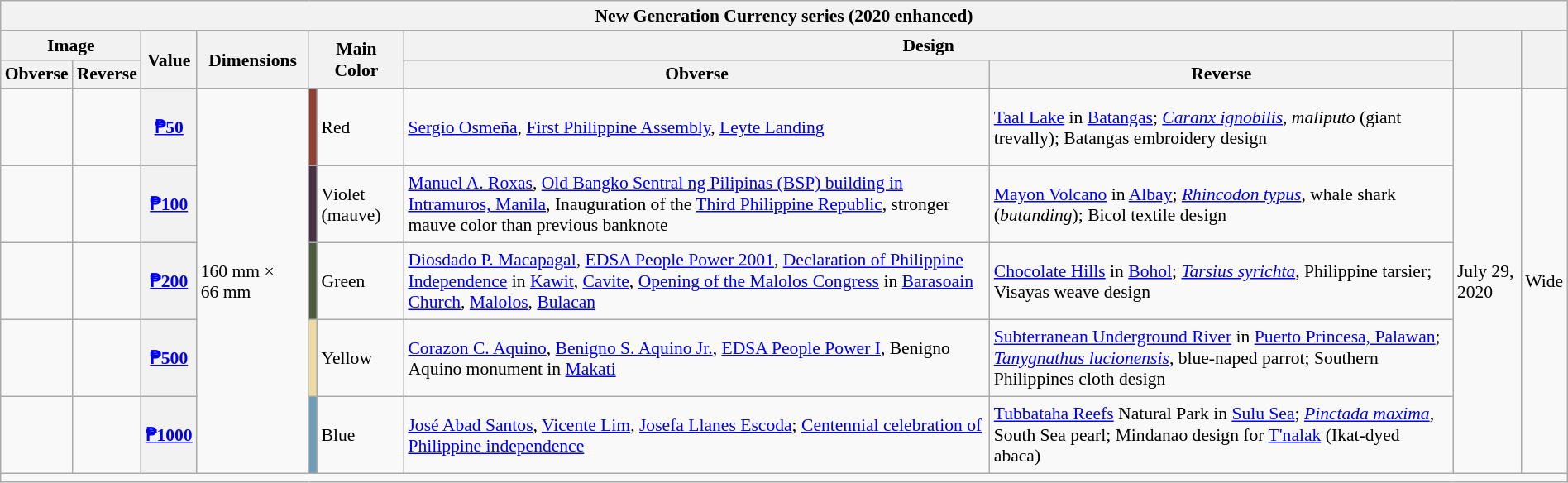<table class="wikitable"  style="margin:auto; font-size:90%;">
<tr>
<th colspan="10">New Generation Currency series (2020 enhanced)</th>
</tr>
<tr>
<th colspan="2">Image</th>
<th rowspan="2">Value</th>
<th rowspan="2">Dimensions</th>
<th rowspan="2" colspan="2">Main Color</th>
<th colspan="2">Design</th>
<th rowspan="2"></th>
<th rowspan="2"></th>
</tr>
<tr>
<th>Obverse</th>
<th>Reverse</th>
<th>Obverse</th>
<th>Reverse</th>
</tr>
<tr style="height:62px">
<td style="text-align=center;"></td>
<td style="text-align=center;"></td>
<th><a href='#'>₱50</a></th>
<td rowspan="5" style="text-align=center;">160 mm × 66 mm</td>
<td style="text-align=center; background:#8F4034;"></td>
<td>Red</td>
<td><a href='#'>Sergio Osmeña</a>, <a href='#'>First Philippine Assembly</a>, <a href='#'>Leyte Landing</a></td>
<td><a href='#'>Taal Lake</a> in <a href='#'>Batangas</a>; <em><a href='#'>Caranx ignobilis</a></em>, <em>maliputo</em> (giant trevally); Batangas embroidery design</td>
<td rowspan="5">July 29, 2020</td>
<td rowspan="5">Wide</td>
</tr>
<tr style="height:62px">
<td style="text-align=center;"></td>
<td style="text-align=center;"></td>
<th><a href='#'>₱100</a></th>
<td style="text-align=center; background:#463041;"></td>
<td>Violet (mauve)</td>
<td><a href='#'>Manuel A. Roxas</a>, <a href='#'>Old Bangko Sentral ng Pilipinas (BSP) building in Intramuros, Manila</a>, Inauguration of the <a href='#'>Third Philippine Republic</a>, stronger mauve color than previous banknote</td>
<td><a href='#'>Mayon Volcano</a> in <a href='#'>Albay</a>; <em><a href='#'>Rhincodon typus</a></em>, whale shark (<em>butanding</em>); Bicol textile design</td>
</tr>
<tr style="height:62px">
<td style="text-align=center;"></td>
<td style="text-align=center;"></td>
<th><a href='#'>₱200</a></th>
<td style="text-align=center; background:#4A5C3D;"></td>
<td>Green</td>
<td><a href='#'>Diosdado P. Macapagal</a>, <a href='#'>EDSA People Power 2001</a>, <a href='#'>Declaration of Philippine Independence</a> in <a href='#'>Kawit</a>, <a href='#'>Cavite</a>, <a href='#'>Opening of the Malolos Congress</a> in <a href='#'>Barasoain Church</a>, <a href='#'>Malolos</a>, <a href='#'>Bulacan</a></td>
<td><a href='#'>Chocolate Hills</a> in <a href='#'>Bohol</a>; <em><a href='#'>Tarsius syrichta</a></em>, Philippine tarsier; Visayas weave design</td>
</tr>
<tr style="height:62px">
<td style="text-align=center;"></td>
<td style="text-align=center;"></td>
<th><a href='#'>₱500</a></th>
<td style="text-align=center; background:#eedba3;"></td>
<td>Yellow</td>
<td><a href='#'>Corazon C. Aquino</a>, <a href='#'>Benigno S. Aquino Jr.</a>, <a href='#'>EDSA People Power I</a>, Benigno Aquino monument in <a href='#'>Makati</a></td>
<td><a href='#'>Subterranean Underground River</a> in <a href='#'>Puerto Princesa, Palawan</a>; <em><a href='#'>Tanygnathus lucionensis</a></em>, blue-naped parrot; Southern Philippines cloth design</td>
</tr>
<tr style="height:62px">
<td style="text-align=center;"></td>
<td style="text-align=center;"></td>
<th><a href='#'>₱1000</a></th>
<td style="text-align=center; background:#6F9CB8;"></td>
<td>Blue</td>
<td><a href='#'>José Abad Santos</a>, <a href='#'>Vicente Lim</a>, <a href='#'>Josefa Llanes Escoda</a>; <a href='#'>Centennial celebration of Philippine independence</a></td>
<td><a href='#'>Tubbataha Reefs</a> Natural Park in <a href='#'>Sulu Sea</a>; <em><a href='#'>Pinctada maxima</a></em>, South Sea pearl; Mindanao design for <a href='#'>T'nalak</a> (Ikat-dyed abaca)</td>
</tr>
<tr>
<td colspan="10"></td>
</tr>
</table>
